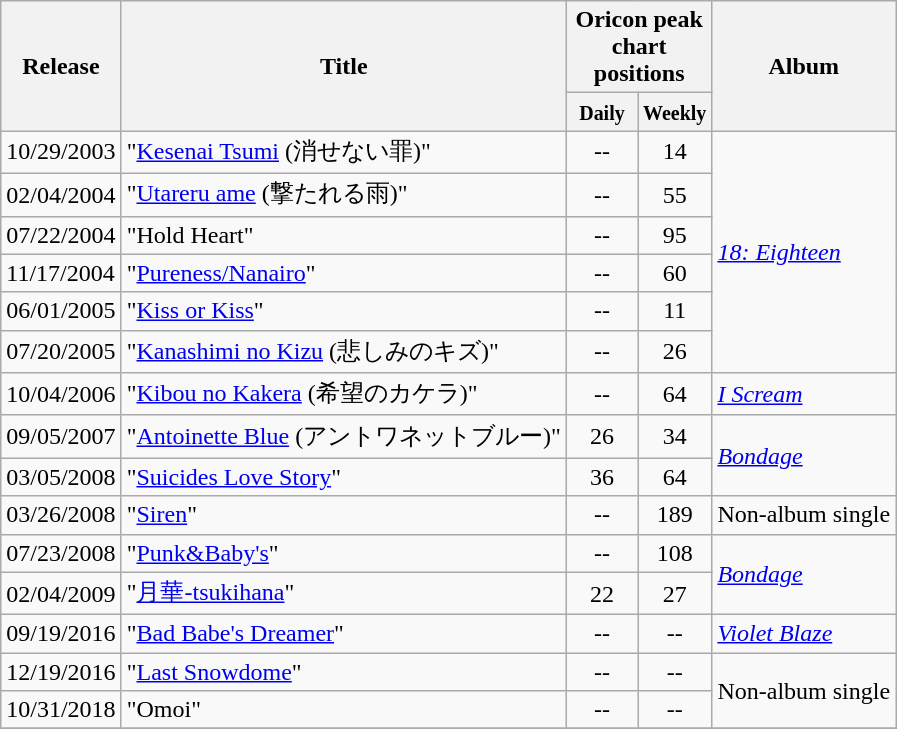<table class="wikitable">
<tr>
<th rowspan="2">Release</th>
<th rowspan="2">Title</th>
<th colspan="2">Oricon peak chart positions</th>
<th rowspan="2">Album</th>
</tr>
<tr>
<th width="40"><small>Daily</small></th>
<th width="40"><small>Weekly</small></th>
</tr>
<tr>
<td>10/29/2003</td>
<td>"<a href='#'>Kesenai Tsumi</a> (消せない罪)"</td>
<td align="center">--</td>
<td align="center">14</td>
<td rowspan="6"><em><a href='#'>18: Eighteen</a></em></td>
</tr>
<tr>
<td>02/04/2004</td>
<td>"<a href='#'>Utareru ame</a> (撃たれる雨)"</td>
<td align="center">--</td>
<td align="center">55</td>
</tr>
<tr>
<td>07/22/2004</td>
<td>"Hold Heart"</td>
<td align="center">--</td>
<td align="center">95</td>
</tr>
<tr>
<td>11/17/2004</td>
<td>"<a href='#'>Pureness/Nanairo</a>"</td>
<td align="center">--</td>
<td align="center">60</td>
</tr>
<tr>
<td>06/01/2005</td>
<td>"<a href='#'>Kiss or Kiss</a>"</td>
<td align="center">--</td>
<td align="center">11</td>
</tr>
<tr>
<td>07/20/2005</td>
<td>"<a href='#'>Kanashimi no Kizu</a> (悲しみのキズ)"</td>
<td align="center">--</td>
<td align="center">26</td>
</tr>
<tr>
<td>10/04/2006</td>
<td>"<a href='#'>Kibou no Kakera</a> (希望のカケラ)"</td>
<td align="center">--</td>
<td align="center">64</td>
<td><em><a href='#'>I Scream</a></em></td>
</tr>
<tr>
<td>09/05/2007</td>
<td>"<a href='#'>Antoinette Blue</a> (アントワネットブルー)"</td>
<td align="center">26</td>
<td align="center">34</td>
<td rowspan="2"><em><a href='#'>Bondage</a></em></td>
</tr>
<tr>
<td>03/05/2008</td>
<td>"<a href='#'>Suicides Love Story</a>"</td>
<td align="center">36</td>
<td align="center">64</td>
</tr>
<tr>
<td>03/26/2008</td>
<td>"<a href='#'>Siren</a>"</td>
<td align="center">--</td>
<td align="center">189</td>
<td>Non-album single</td>
</tr>
<tr>
<td>07/23/2008</td>
<td>"<a href='#'>Punk&Baby's</a>"</td>
<td align="center">--</td>
<td align="center">108</td>
<td rowspan="2"><em><a href='#'>Bondage</a></em></td>
</tr>
<tr>
<td>02/04/2009</td>
<td>"<a href='#'>月華-tsukihana</a>"</td>
<td align="center">22</td>
<td align="center">27</td>
</tr>
<tr>
<td>09/19/2016</td>
<td>"<a href='#'>Bad Babe's Dreamer</a>"</td>
<td align="center">--</td>
<td align="center">--</td>
<td rowspan="1"><em><a href='#'>Violet Blaze</a></em></td>
</tr>
<tr>
<td>12/19/2016</td>
<td>"<a href='#'>Last Snowdome</a>"</td>
<td align="center">--</td>
<td align="center">--</td>
<td rowspan="2">Non-album single</td>
</tr>
<tr>
<td>10/31/2018</td>
<td>"Omoi"</td>
<td align="center">--</td>
<td align="center">--</td>
</tr>
<tr>
</tr>
</table>
